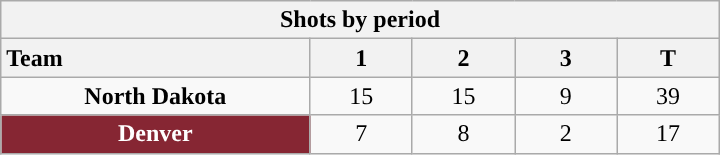<table class="wikitable" style="width:30em; text-align:right;">
<tr>
<th colspan=5>Shots by period</th>
</tr>
<tr>
<th style="width:10em; text-align:left;">Team</th>
<th style="width:3em;">1</th>
<th style="width:3em;">2</th>
<th style="width:3em;">3</th>
<th style="width:3em;">T</th>
</tr>
<tr>
<td align=center><strong>North Dakota</strong></td>
<td align=center>15</td>
<td align=center>15</td>
<td align=center>9</td>
<td align=center>39</td>
</tr>
<tr>
<td align=center style="color:white; background:#862633; "><strong>Denver</strong></td>
<td align=center>7</td>
<td align=center>8</td>
<td align=center>2</td>
<td align=center>17</td>
</tr>
</table>
